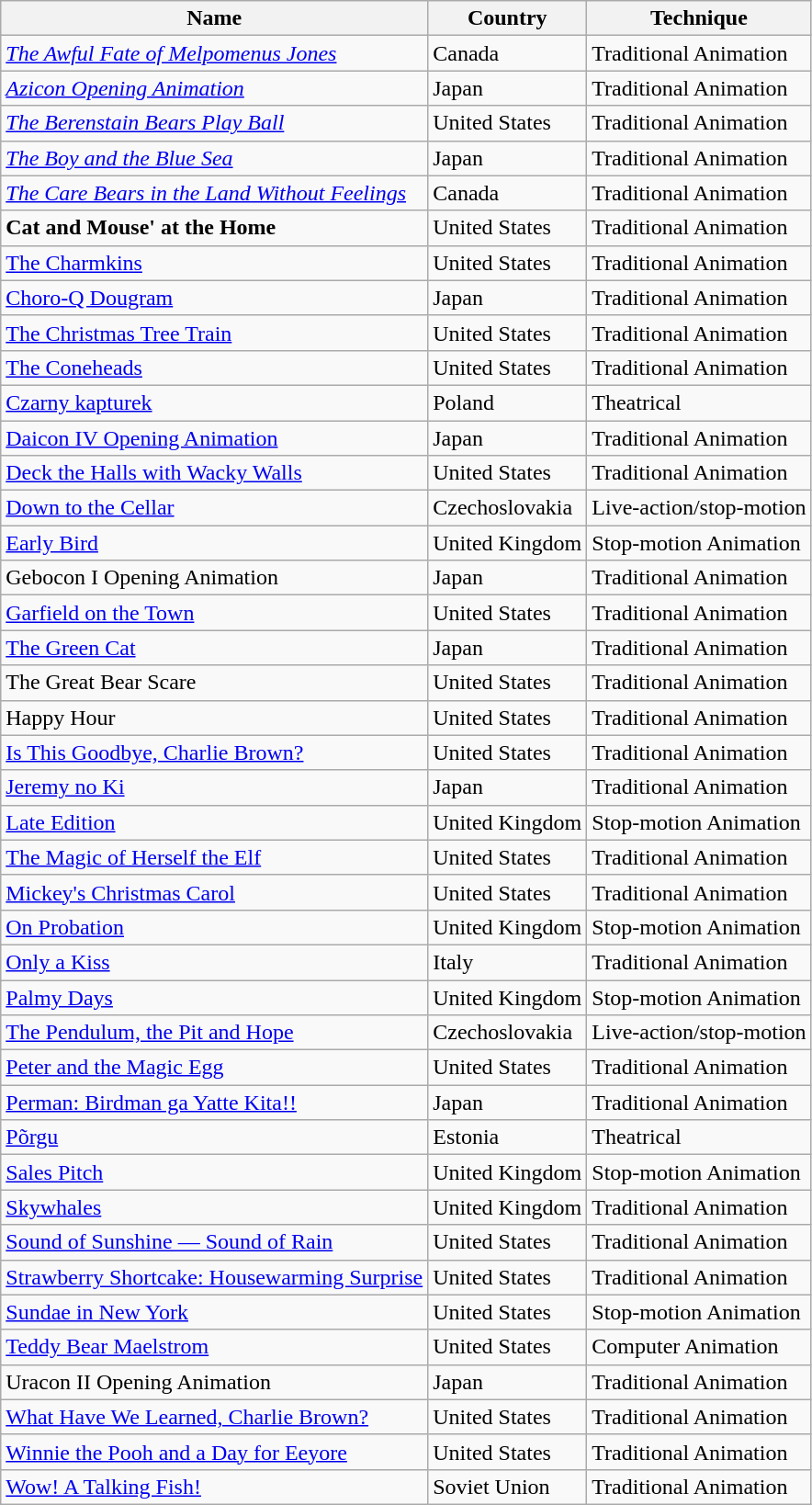<table class="wikitable sortable">
<tr>
<th>Name</th>
<th>Country</th>
<th>Technique</th>
</tr>
<tr>
<td><em><a href='#'>The Awful Fate of Melpomenus Jones</a></em></td>
<td>Canada</td>
<td>Traditional Animation</td>
</tr>
<tr>
<td><em><a href='#'>Azicon Opening Animation</a></em></td>
<td>Japan</td>
<td>Traditional Animation</td>
</tr>
<tr>
<td><em><a href='#'>The Berenstain Bears Play Ball</a></em></td>
<td>United States</td>
<td>Traditional Animation</td>
</tr>
<tr>
<td><em><a href='#'>The Boy and the Blue Sea</a></em></td>
<td>Japan</td>
<td>Traditional Animation</td>
</tr>
<tr>
<td><em><a href='#'>The Care Bears in the Land Without Feelings</a></em></td>
<td>Canada</td>
<td>Traditional Animation</td>
</tr>
<tr>
<td><strong>Cat and Mouse' at the Home<em></td>
<td>United States</td>
<td>Traditional Animation</td>
</tr>
<tr>
<td></em><a href='#'>The Charmkins</a><em></td>
<td>United States</td>
<td>Traditional Animation</td>
</tr>
<tr>
<td></em><a href='#'>Choro-Q Dougram</a><em></td>
<td>Japan</td>
<td>Traditional Animation</td>
</tr>
<tr>
<td></em><a href='#'>The Christmas Tree Train</a><em></td>
<td>United States</td>
<td>Traditional Animation</td>
</tr>
<tr>
<td></em><a href='#'>The Coneheads</a><em></td>
<td>United States</td>
<td>Traditional Animation</td>
</tr>
<tr>
<td></em><a href='#'>Czarny kapturek</a><em></td>
<td>Poland</td>
<td>Theatrical</td>
</tr>
<tr>
<td></em><a href='#'>Daicon IV Opening Animation</a><em></td>
<td>Japan</td>
<td>Traditional Animation</td>
</tr>
<tr>
<td></em><a href='#'>Deck the Halls with Wacky Walls</a><em></td>
<td>United States</td>
<td>Traditional Animation</td>
</tr>
<tr>
<td></em><a href='#'>Down to the Cellar</a><em></td>
<td>Czechoslovakia</td>
<td>Live-action/stop-motion</td>
</tr>
<tr>
<td></em><a href='#'>Early Bird</a><em></td>
<td>United Kingdom</td>
<td>Stop-motion Animation</td>
</tr>
<tr>
<td></em>Gebocon I Opening Animation<em></td>
<td>Japan</td>
<td>Traditional Animation</td>
</tr>
<tr>
<td></em><a href='#'>Garfield on the Town</a><em></td>
<td>United States</td>
<td>Traditional Animation</td>
</tr>
<tr>
<td></em><a href='#'>The Green Cat</a><em></td>
<td>Japan</td>
<td>Traditional Animation</td>
</tr>
<tr>
<td></em>The Great Bear Scare<em></td>
<td>United States</td>
<td>Traditional Animation</td>
</tr>
<tr>
<td></em>Happy Hour<em></td>
<td>United States</td>
<td>Traditional Animation</td>
</tr>
<tr>
<td></em><a href='#'>Is This Goodbye, Charlie Brown?</a><em></td>
<td>United States</td>
<td>Traditional Animation</td>
</tr>
<tr>
<td></em><a href='#'>Jeremy no Ki</a><em></td>
<td>Japan</td>
<td>Traditional Animation</td>
</tr>
<tr>
<td></em><a href='#'>Late Edition</a><em></td>
<td>United Kingdom</td>
<td>Stop-motion Animation</td>
</tr>
<tr>
<td></em><a href='#'>The Magic of Herself the Elf</a><em></td>
<td>United States</td>
<td>Traditional Animation</td>
</tr>
<tr>
<td></em><a href='#'>Mickey's Christmas Carol</a><em></td>
<td>United States</td>
<td>Traditional Animation</td>
</tr>
<tr>
<td></em><a href='#'>On Probation</a><em></td>
<td>United Kingdom</td>
<td>Stop-motion Animation</td>
</tr>
<tr>
<td></em><a href='#'>Only a Kiss</a><em></td>
<td>Italy</td>
<td>Traditional Animation</td>
</tr>
<tr>
<td></em><a href='#'>Palmy Days</a><em></td>
<td>United Kingdom</td>
<td>Stop-motion Animation</td>
</tr>
<tr>
<td></em><a href='#'>The Pendulum, the Pit and Hope</a><em></td>
<td>Czechoslovakia</td>
<td>Live-action/stop-motion</td>
</tr>
<tr>
<td></em><a href='#'>Peter and the Magic Egg</a><em></td>
<td>United States</td>
<td>Traditional Animation</td>
</tr>
<tr>
<td></em><a href='#'>Perman: Birdman ga Yatte Kita!!</a><em></td>
<td>Japan</td>
<td>Traditional Animation</td>
</tr>
<tr>
<td></em><a href='#'>Põrgu</a><em></td>
<td>Estonia</td>
<td>Theatrical</td>
</tr>
<tr>
<td></em><a href='#'>Sales Pitch</a><em></td>
<td>United Kingdom</td>
<td>Stop-motion Animation</td>
</tr>
<tr>
<td></em><a href='#'>Skywhales</a><em></td>
<td>United Kingdom</td>
<td>Traditional Animation</td>
</tr>
<tr>
<td></em><a href='#'>Sound of Sunshine — Sound of Rain</a><em></td>
<td>United States</td>
<td>Traditional Animation</td>
</tr>
<tr>
<td></em><a href='#'>Strawberry Shortcake: Housewarming Surprise</a><em></td>
<td>United States</td>
<td>Traditional Animation</td>
</tr>
<tr>
<td></em><a href='#'>Sundae in New York</a><em></td>
<td>United States</td>
<td>Stop-motion Animation</td>
</tr>
<tr>
<td></em><a href='#'>Teddy Bear Maelstrom</a><em></td>
<td>United States</td>
<td>Computer Animation</td>
</tr>
<tr>
<td></em>Uracon II Opening Animation<em></td>
<td>Japan</td>
<td>Traditional Animation</td>
</tr>
<tr>
<td></em><a href='#'>What Have We Learned, Charlie Brown?</a><em></td>
<td>United States</td>
<td>Traditional Animation</td>
</tr>
<tr>
<td></em><a href='#'>Winnie the Pooh and a Day for Eeyore</a><em></td>
<td>United States</td>
<td>Traditional Animation</td>
</tr>
<tr>
<td></em><a href='#'>Wow! A Talking Fish!</a><em></td>
<td>Soviet Union</td>
<td>Traditional Animation</td>
</tr>
</table>
